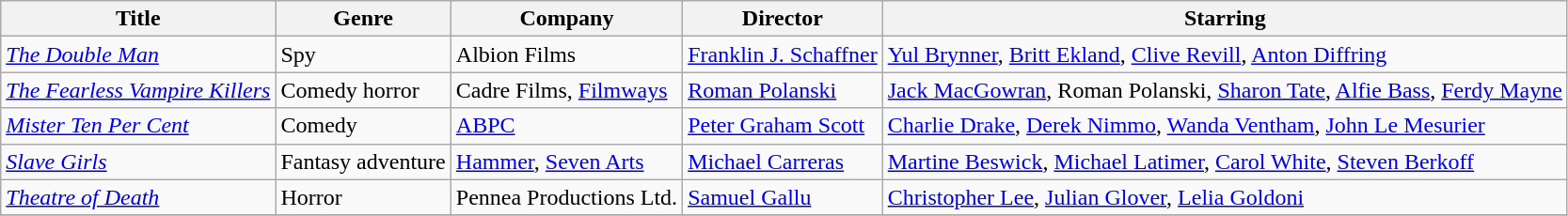<table class="wikitable unsortable">
<tr>
<th>Title</th>
<th>Genre</th>
<th>Company</th>
<th>Director</th>
<th>Starring</th>
</tr>
<tr>
<td><em><a href='#'>The Double Man</a></em></td>
<td>Spy</td>
<td>Albion Films</td>
<td><a href='#'>Franklin J. Schaffner</a></td>
<td><a href='#'>Yul Brynner</a>, <a href='#'>Britt Ekland</a>, <a href='#'>Clive Revill</a>, <a href='#'>Anton Diffring</a></td>
</tr>
<tr>
<td><em><a href='#'>The Fearless Vampire Killers</a></em></td>
<td>Comedy horror</td>
<td>Cadre Films, <a href='#'>Filmways</a></td>
<td><a href='#'>Roman Polanski</a></td>
<td><a href='#'>Jack MacGowran</a>, Roman Polanski, <a href='#'>Sharon Tate</a>, <a href='#'>Alfie Bass</a>, <a href='#'>Ferdy Mayne</a></td>
</tr>
<tr>
<td><em><a href='#'>Mister Ten Per Cent</a></em></td>
<td>Comedy</td>
<td><a href='#'>ABPC</a></td>
<td><a href='#'>Peter Graham Scott</a></td>
<td><a href='#'>Charlie Drake</a>, <a href='#'>Derek Nimmo</a>, <a href='#'>Wanda Ventham</a>, <a href='#'>John Le Mesurier</a></td>
</tr>
<tr>
<td><em><a href='#'>Slave Girls</a></em></td>
<td>Fantasy adventure</td>
<td><a href='#'>Hammer</a>, <a href='#'>Seven Arts</a></td>
<td><a href='#'>Michael Carreras</a></td>
<td><a href='#'>Martine Beswick</a>, <a href='#'>Michael Latimer</a>, <a href='#'>Carol White</a>, <a href='#'>Steven Berkoff</a></td>
</tr>
<tr>
<td><em><a href='#'>Theatre of Death</a></em></td>
<td>Horror</td>
<td>Pennea Productions Ltd.</td>
<td><a href='#'>Samuel Gallu</a></td>
<td><a href='#'>Christopher Lee</a>, <a href='#'>Julian Glover</a>, <a href='#'>Lelia Goldoni</a></td>
</tr>
<tr>
</tr>
</table>
